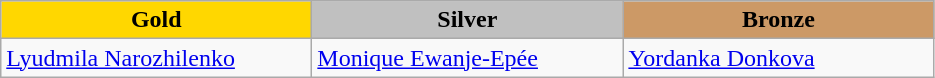<table class="wikitable" style="text-align:left">
<tr align="center">
<td width=200 bgcolor=gold><strong>Gold</strong></td>
<td width=200 bgcolor=silver><strong>Silver</strong></td>
<td width=200 bgcolor=CC9966><strong>Bronze</strong></td>
</tr>
<tr>
<td><a href='#'>Lyudmila Narozhilenko</a><br><em></em></td>
<td><a href='#'>Monique Ewanje-Epée</a><br><em></em></td>
<td><a href='#'>Yordanka Donkova</a><br><em></em></td>
</tr>
</table>
